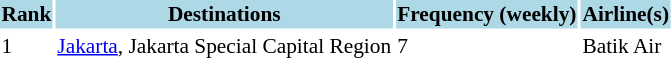<table class="sortable" style="font-size:89%; align=center;">
<tr style="background:lightblue;">
<th>Rank</th>
<th>Destinations</th>
<th>Frequency (weekly)</th>
<th>Airline(s)</th>
</tr>
<tr>
<td>1</td>
<td> <a href='#'>Jakarta</a>, Jakarta Special Capital Region</td>
<td>7</td>
<td>Batik Air</td>
</tr>
<tr>
</tr>
</table>
